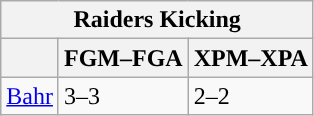<table class="wikitable">
<tr>
<th colspan="3">Raiders Kicking</th>
</tr>
<tr>
<th></th>
<th>FGM–FGA</th>
<th>XPM–XPA</th>
</tr>
<tr>
<td><a href='#'>Bahr</a></td>
<td>3–3</td>
<td>2–2</td>
</tr>
</table>
